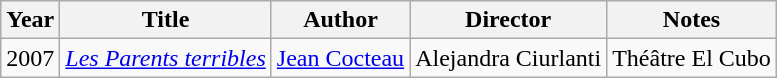<table class="wikitable">
<tr>
<th>Year</th>
<th>Title</th>
<th>Author</th>
<th>Director</th>
<th>Notes</th>
</tr>
<tr>
<td>2007</td>
<td><em><a href='#'>Les Parents terribles</a></em></td>
<td><a href='#'>Jean Cocteau</a></td>
<td>Alejandra Ciurlanti</td>
<td>Théâtre El Cubo</td>
</tr>
</table>
